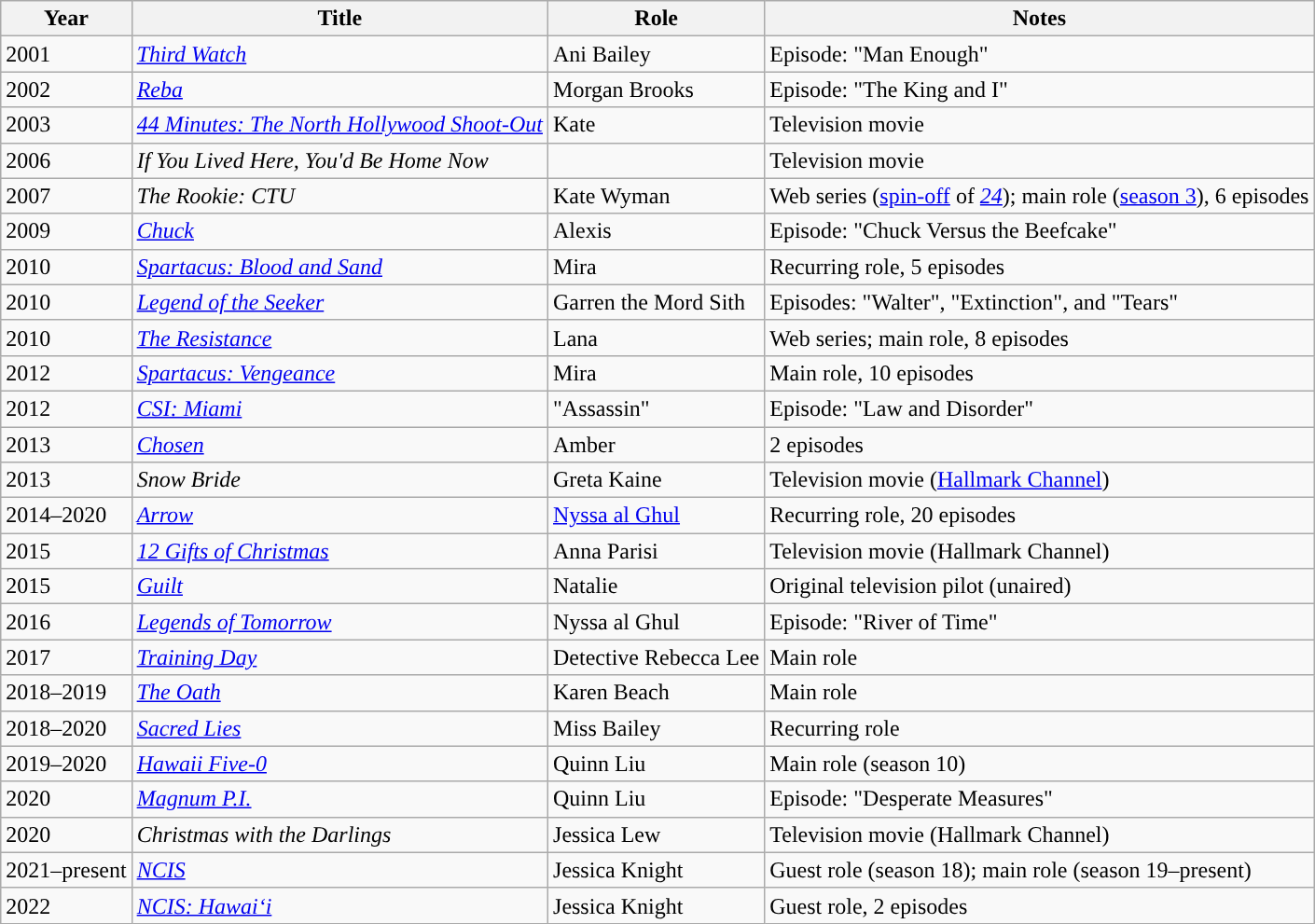<table class="wikitable sortable">
<tr>
<th>Year</th>
<th>Title</th>
<th>Role</th>
<th>Notes</th>
</tr>
<tr>
<td>2001</td>
<td><em><a href='#'>Third Watch</a></em></td>
<td>Ani Bailey</td>
<td>Episode: "Man Enough"</td>
</tr>
<tr>
<td>2002</td>
<td><em><a href='#'>Reba</a></em></td>
<td>Morgan Brooks</td>
<td>Episode: "The King and I"</td>
</tr>
<tr>
<td>2003</td>
<td><em><a href='#'>44 Minutes: The North Hollywood Shoot-Out</a></em></td>
<td>Kate</td>
<td>Television movie</td>
</tr>
<tr>
<td>2006</td>
<td><em>If You Lived Here, You'd Be Home Now</em></td>
<td></td>
<td>Television movie</td>
</tr>
<tr>
<td>2007</td>
<td><em>The Rookie: CTU</em></td>
<td>Kate Wyman</td>
<td>Web series (<a href='#'>spin-off</a> of <em><a href='#'>24</a></em>); main role (<a href='#'>season 3</a>), 6 episodes</td>
</tr>
<tr>
<td>2009</td>
<td><em><a href='#'>Chuck</a></em></td>
<td>Alexis</td>
<td>Episode: "Chuck Versus the Beefcake"</td>
</tr>
<tr>
<td>2010</td>
<td><em><a href='#'>Spartacus: Blood and Sand</a></em></td>
<td>Mira</td>
<td>Recurring role, 5 episodes</td>
</tr>
<tr>
<td>2010</td>
<td><em><a href='#'>Legend of the Seeker</a></em></td>
<td>Garren the Mord Sith</td>
<td>Episodes: "Walter", "Extinction", and "Tears"</td>
</tr>
<tr>
<td>2010</td>
<td><em><a href='#'>The Resistance</a></em></td>
<td>Lana</td>
<td>Web series; main role, 8 episodes</td>
</tr>
<tr>
<td>2012</td>
<td><em><a href='#'>Spartacus: Vengeance</a></em></td>
<td>Mira</td>
<td>Main role, 10 episodes</td>
</tr>
<tr>
<td>2012</td>
<td><em><a href='#'>CSI: Miami</a></em></td>
<td>"Assassin"</td>
<td>Episode: "Law and Disorder"</td>
</tr>
<tr>
<td>2013</td>
<td><em><a href='#'>Chosen</a></em></td>
<td>Amber</td>
<td>2 episodes</td>
</tr>
<tr>
<td>2013</td>
<td><em>Snow Bride</em></td>
<td>Greta Kaine</td>
<td>Television movie (<a href='#'>Hallmark Channel</a>)</td>
</tr>
<tr>
<td>2014–2020</td>
<td><em><a href='#'>Arrow</a></em></td>
<td><a href='#'>Nyssa al Ghul</a></td>
<td>Recurring role, 20 episodes</td>
</tr>
<tr>
<td>2015</td>
<td><em><a href='#'>12 Gifts of Christmas</a></em></td>
<td>Anna Parisi</td>
<td>Television movie (Hallmark Channel)</td>
</tr>
<tr>
<td>2015</td>
<td><em><a href='#'>Guilt</a></em></td>
<td>Natalie</td>
<td>Original television pilot (unaired)</td>
</tr>
<tr>
<td>2016</td>
<td><em><a href='#'>Legends of Tomorrow</a></em></td>
<td>Nyssa al Ghul</td>
<td>Episode: "River of Time"</td>
</tr>
<tr>
<td>2017</td>
<td><em><a href='#'>Training Day</a></em></td>
<td>Detective Rebecca Lee</td>
<td>Main role</td>
</tr>
<tr>
<td>2018–2019</td>
<td><em><a href='#'>The Oath</a></em></td>
<td>Karen Beach</td>
<td>Main role</td>
</tr>
<tr>
<td>2018–2020</td>
<td><em><a href='#'>Sacred Lies</a></em></td>
<td>Miss Bailey</td>
<td>Recurring role</td>
</tr>
<tr>
<td>2019–2020</td>
<td><em><a href='#'>Hawaii Five-0</a></em></td>
<td>Quinn Liu</td>
<td>Main role (season 10)</td>
</tr>
<tr>
<td>2020</td>
<td><em><a href='#'>Magnum P.I.</a></em></td>
<td>Quinn Liu</td>
<td>Episode: "Desperate Measures"</td>
</tr>
<tr>
<td>2020</td>
<td><em>Christmas with the Darlings</em></td>
<td>Jessica Lew</td>
<td>Television movie (Hallmark Channel)</td>
</tr>
<tr>
<td>2021–present</td>
<td><em><a href='#'>NCIS</a></em></td>
<td>Jessica Knight</td>
<td>Guest role (season 18); main role (season 19–present)</td>
</tr>
<tr>
<td>2022</td>
<td><em><a href='#'>NCIS: Hawaiʻi</a></em></td>
<td>Jessica Knight</td>
<td>Guest role, 2 episodes</td>
</tr>
</table>
